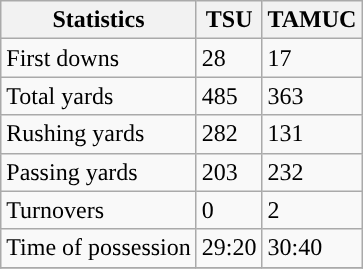<table class="wikitable" style="float: left;">
<tr>
<th>Statistics</th>
<th>TSU</th>
<th>TAMUC</th>
</tr>
<tr>
<td>First downs</td>
<td>28</td>
<td>17</td>
</tr>
<tr>
<td>Total yards</td>
<td>485</td>
<td>363</td>
</tr>
<tr>
<td>Rushing yards</td>
<td>282</td>
<td>131</td>
</tr>
<tr>
<td>Passing yards</td>
<td>203</td>
<td>232</td>
</tr>
<tr>
<td>Turnovers</td>
<td>0</td>
<td>2</td>
</tr>
<tr>
<td>Time of possession</td>
<td>29:20</td>
<td>30:40</td>
</tr>
<tr>
</tr>
</table>
